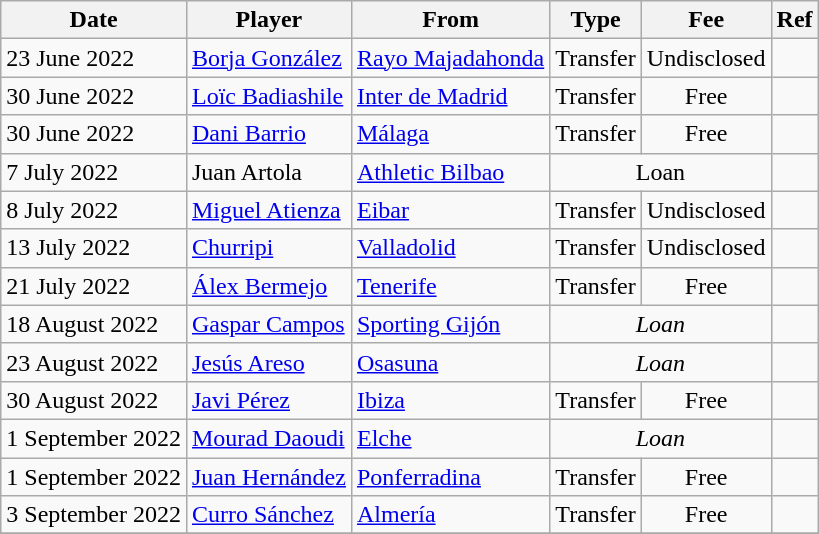<table class="wikitable">
<tr>
<th>Date</th>
<th>Player</th>
<th>From</th>
<th>Type</th>
<th>Fee</th>
<th>Ref</th>
</tr>
<tr>
<td>23 June 2022</td>
<td> <a href='#'>Borja González</a></td>
<td><a href='#'>Rayo Majadahonda</a></td>
<td align=center>Transfer</td>
<td align=center>Undisclosed</td>
<td align=center></td>
</tr>
<tr>
<td>30 June 2022</td>
<td> <a href='#'>Loïc Badiashile</a></td>
<td><a href='#'>Inter de Madrid</a></td>
<td align=center>Transfer</td>
<td align=center>Free</td>
<td align=center></td>
</tr>
<tr>
<td>30 June 2022</td>
<td> <a href='#'>Dani Barrio</a></td>
<td><a href='#'>Málaga</a></td>
<td align=center>Transfer</td>
<td align=center>Free</td>
<td align=center></td>
</tr>
<tr>
<td>7 July 2022</td>
<td> Juan Artola</td>
<td><a href='#'>Athletic Bilbao</a></td>
<td colspan=2 align=center>Loan</td>
<td align=center></td>
</tr>
<tr>
<td>8 July 2022</td>
<td> <a href='#'>Miguel Atienza</a></td>
<td><a href='#'>Eibar</a></td>
<td align=center>Transfer</td>
<td align=center>Undisclosed</td>
<td align=center></td>
</tr>
<tr>
<td>13 July 2022</td>
<td> <a href='#'>Churripi</a></td>
<td><a href='#'>Valladolid</a></td>
<td align=center>Transfer</td>
<td align=center>Undisclosed</td>
<td align=center></td>
</tr>
<tr>
<td>21 July 2022</td>
<td> <a href='#'>Álex Bermejo</a></td>
<td><a href='#'>Tenerife</a></td>
<td align=center>Transfer</td>
<td align=center>Free</td>
<td align=center></td>
</tr>
<tr>
<td>18 August 2022</td>
<td> <a href='#'>Gaspar Campos</a></td>
<td><a href='#'>Sporting Gijón</a></td>
<td colspan=2 align=center><em>Loan</em></td>
<td align=center></td>
</tr>
<tr>
<td>23 August 2022</td>
<td> <a href='#'>Jesús Areso</a></td>
<td><a href='#'>Osasuna</a></td>
<td colspan=2 align=center><em>Loan</em></td>
<td align=center></td>
</tr>
<tr>
<td>30 August 2022</td>
<td> <a href='#'>Javi Pérez</a></td>
<td><a href='#'>Ibiza</a></td>
<td align=center>Transfer</td>
<td align=center>Free</td>
<td align=center></td>
</tr>
<tr>
<td>1 September 2022</td>
<td> <a href='#'>Mourad Daoudi</a></td>
<td><a href='#'>Elche</a></td>
<td colspan=2 align=center><em>Loan</em></td>
<td align=center></td>
</tr>
<tr>
<td>1 September 2022</td>
<td> <a href='#'>Juan Hernández</a></td>
<td><a href='#'>Ponferradina</a></td>
<td align=center>Transfer</td>
<td align=center>Free</td>
<td align=center></td>
</tr>
<tr>
<td>3 September 2022</td>
<td> <a href='#'>Curro Sánchez</a></td>
<td><a href='#'>Almería</a></td>
<td align=center>Transfer</td>
<td align=center>Free</td>
<td align=center></td>
</tr>
<tr>
</tr>
</table>
